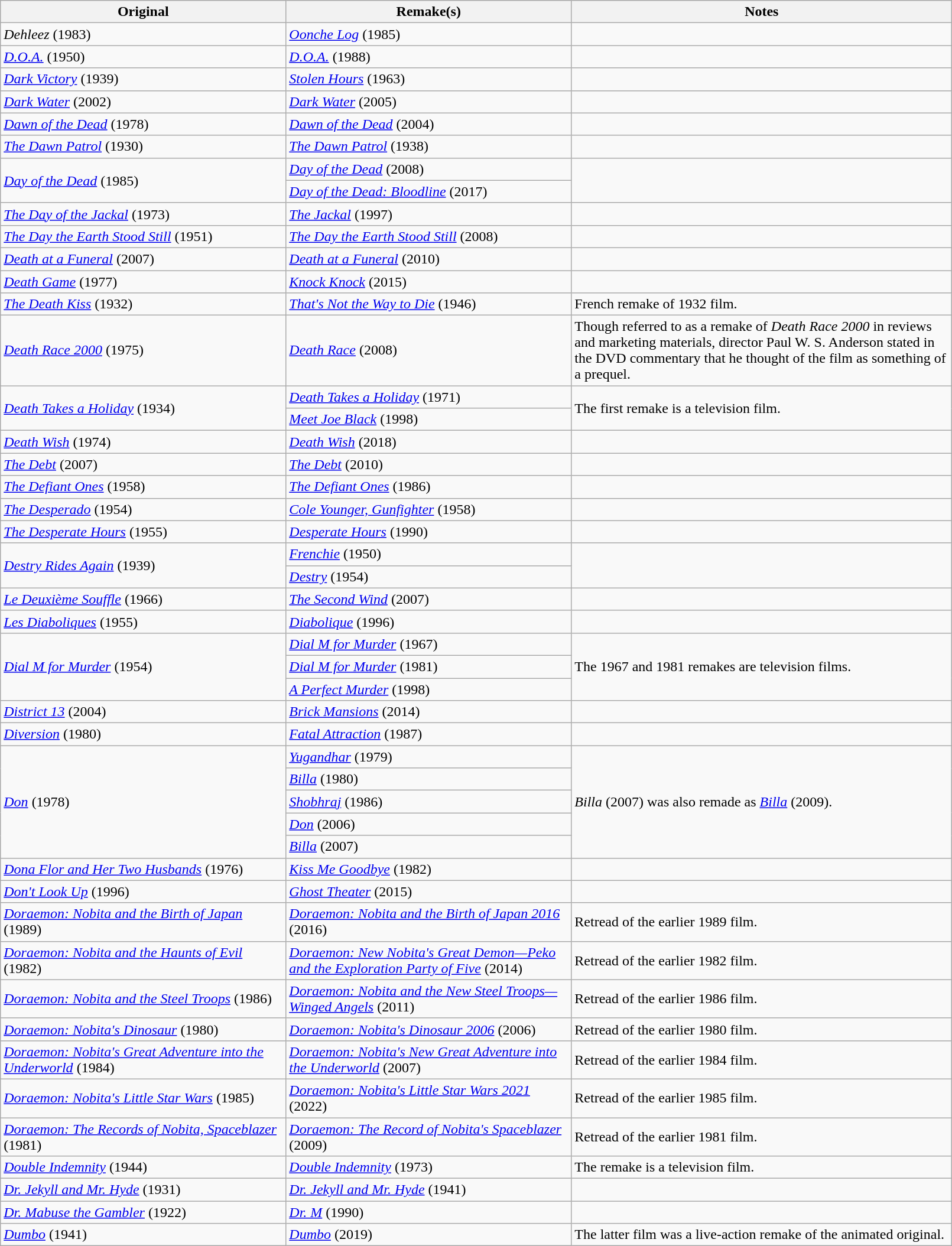<table class="wikitable" style="width:85%">
<tr>
<th style="width:30%">Original</th>
<th style="width:30%">Remake(s)</th>
<th>Notes</th>
</tr>
<tr>
<td><em>Dehleez</em> (1983)</td>
<td><em><a href='#'>Oonche Log</a></em> (1985)</td>
<td></td>
</tr>
<tr>
<td><em><a href='#'>D.O.A.</a></em> (1950)</td>
<td><em><a href='#'>D.O.A.</a></em> (1988)</td>
<td></td>
</tr>
<tr>
<td><em><a href='#'>Dark Victory</a></em> (1939)</td>
<td><em><a href='#'>Stolen Hours</a></em> (1963)</td>
<td></td>
</tr>
<tr>
<td><em><a href='#'>Dark Water</a></em> (2002)</td>
<td><em><a href='#'>Dark Water</a></em> (2005)</td>
<td></td>
</tr>
<tr>
<td><em><a href='#'>Dawn of the Dead</a></em> (1978)</td>
<td><em><a href='#'>Dawn of the Dead</a></em> (2004)</td>
<td></td>
</tr>
<tr>
<td><em><a href='#'>The Dawn Patrol</a></em> (1930)</td>
<td><em><a href='#'>The Dawn Patrol</a></em> (1938)</td>
<td></td>
</tr>
<tr>
<td rowspan="2"><em><a href='#'>Day of the Dead</a></em> (1985)</td>
<td><em><a href='#'>Day of the Dead</a></em> (2008)</td>
<td rowspan="2"></td>
</tr>
<tr>
<td><em><a href='#'>Day of the Dead: Bloodline</a></em> (2017)</td>
</tr>
<tr>
<td><em><a href='#'>The Day of the Jackal</a></em> (1973)</td>
<td><em><a href='#'>The Jackal</a></em> (1997)</td>
<td></td>
</tr>
<tr>
<td><em><a href='#'>The Day the Earth Stood Still</a></em> (1951)</td>
<td><em><a href='#'>The Day the Earth Stood Still</a></em> (2008)</td>
<td></td>
</tr>
<tr>
<td><em><a href='#'>Death at a Funeral</a></em> (2007)</td>
<td><em><a href='#'>Death at a Funeral</a></em> (2010)</td>
<td></td>
</tr>
<tr>
<td><em><a href='#'>Death Game</a></em> (1977)</td>
<td><em><a href='#'>Knock Knock</a></em> (2015)</td>
<td></td>
</tr>
<tr>
<td><em><a href='#'>The Death Kiss</a></em> (1932)</td>
<td><em><a href='#'>That's Not the Way to Die</a></em> (1946)</td>
<td>French remake of 1932 film.</td>
</tr>
<tr>
<td><em><a href='#'>Death Race 2000</a></em> (1975)</td>
<td><em><a href='#'>Death Race</a></em> (2008)</td>
<td>Though referred to as a remake of <em>Death Race 2000</em> in reviews and marketing materials, director Paul W. S. Anderson stated in the DVD commentary that he thought of the film as something of a prequel.</td>
</tr>
<tr>
<td rowspan="2"><em><a href='#'>Death Takes a Holiday</a></em> (1934)</td>
<td><em><a href='#'>Death Takes a Holiday</a></em> (1971)</td>
<td rowspan="2">The first remake is a television film.</td>
</tr>
<tr>
<td><em><a href='#'>Meet Joe Black</a></em> (1998)</td>
</tr>
<tr>
<td><em><a href='#'>Death Wish</a></em> (1974)</td>
<td><em><a href='#'>Death Wish</a></em> (2018)</td>
<td></td>
</tr>
<tr>
<td><em><a href='#'>The Debt</a></em> (2007)</td>
<td><em><a href='#'>The Debt</a></em> (2010)</td>
<td></td>
</tr>
<tr>
<td><em><a href='#'>The Defiant Ones</a></em> (1958)</td>
<td><em><a href='#'>The Defiant Ones</a></em> (1986)</td>
<td></td>
</tr>
<tr>
<td><em><a href='#'>The Desperado</a></em> (1954)</td>
<td><em><a href='#'>Cole Younger, Gunfighter</a></em> (1958)</td>
<td></td>
</tr>
<tr>
<td><em><a href='#'>The Desperate Hours</a></em> (1955)</td>
<td><em><a href='#'>Desperate Hours</a></em> (1990)</td>
<td></td>
</tr>
<tr>
<td rowspan="2"><em><a href='#'>Destry Rides Again</a></em> (1939)</td>
<td><em><a href='#'>Frenchie</a></em> (1950)</td>
<td rowspan="2"></td>
</tr>
<tr>
<td><em><a href='#'>Destry</a></em> (1954)</td>
</tr>
<tr>
<td><em><a href='#'>Le Deuxième Souffle</a></em> (1966)</td>
<td><em><a href='#'>The Second Wind</a></em> (2007)</td>
<td></td>
</tr>
<tr>
<td><em><a href='#'>Les Diaboliques</a></em> (1955)</td>
<td><em><a href='#'>Diabolique</a></em> (1996)</td>
<td></td>
</tr>
<tr>
<td rowspan="3"><em><a href='#'>Dial M for Murder</a></em> (1954)</td>
<td><em><a href='#'>Dial M for Murder</a></em> (1967)</td>
<td rowspan="3">The 1967 and 1981 remakes are television films.</td>
</tr>
<tr>
<td><em><a href='#'>Dial M for Murder</a></em> (1981)</td>
</tr>
<tr>
<td><em><a href='#'>A Perfect Murder</a></em> (1998)</td>
</tr>
<tr>
<td><em><a href='#'>District 13</a></em> (2004)</td>
<td><em><a href='#'>Brick Mansions</a></em> (2014)</td>
<td></td>
</tr>
<tr>
<td><em><a href='#'>Diversion</a></em> (1980)</td>
<td><em><a href='#'>Fatal Attraction</a></em> (1987)</td>
<td></td>
</tr>
<tr>
<td rowspan="5"><em><a href='#'>Don</a></em> (1978)</td>
<td><em><a href='#'>Yugandhar</a></em> (1979)</td>
<td rowspan="5"><em>Billa</em> (2007) was also remade as <em><a href='#'>Billa</a></em> (2009).</td>
</tr>
<tr>
<td><em><a href='#'>Billa</a></em> (1980)</td>
</tr>
<tr>
<td><em><a href='#'>Shobhraj</a></em> (1986)</td>
</tr>
<tr>
<td><em><a href='#'>Don</a></em> (2006)</td>
</tr>
<tr>
<td><em><a href='#'>Billa</a></em> (2007)</td>
</tr>
<tr>
<td><em><a href='#'>Dona Flor and Her Two Husbands</a></em> (1976)</td>
<td><em><a href='#'>Kiss Me Goodbye</a></em> (1982)</td>
<td></td>
</tr>
<tr>
<td><em><a href='#'>Don't Look Up</a></em> (1996)</td>
<td><em><a href='#'>Ghost Theater</a></em> (2015)</td>
<td></td>
</tr>
<tr>
<td><em><a href='#'>Doraemon: Nobita and the Birth of Japan</a></em> (1989)</td>
<td><em><a href='#'>Doraemon: Nobita and the Birth of Japan 2016</a></em> (2016)</td>
<td>Retread of the earlier 1989 film.</td>
</tr>
<tr>
<td><em><a href='#'>Doraemon: Nobita and the Haunts of Evil</a></em> (1982)</td>
<td><em><a href='#'>Doraemon: New Nobita's Great Demon—Peko and the Exploration Party of Five</a></em> (2014)</td>
<td>Retread of the earlier 1982 film.</td>
</tr>
<tr>
<td><em><a href='#'>Doraemon: Nobita and the Steel Troops</a></em> (1986)</td>
<td><em><a href='#'>Doraemon: Nobita and the New Steel Troops—Winged Angels</a></em> (2011)</td>
<td>Retread of the earlier 1986 film.</td>
</tr>
<tr>
<td><em><a href='#'>Doraemon: Nobita's Dinosaur</a></em> (1980)</td>
<td><em><a href='#'>Doraemon: Nobita's Dinosaur 2006</a></em> (2006)</td>
<td>Retread of the earlier 1980 film.</td>
</tr>
<tr>
<td><em><a href='#'>Doraemon: Nobita's Great Adventure into the Underworld</a></em> (1984)</td>
<td><em><a href='#'>Doraemon: Nobita's New Great Adventure into the Underworld</a></em> (2007)</td>
<td>Retread of the earlier 1984 film.</td>
</tr>
<tr>
<td><em><a href='#'>Doraemon: Nobita's Little Star Wars</a></em> (1985)</td>
<td><em><a href='#'>Doraemon: Nobita's Little Star Wars 2021</a></em> (2022)</td>
<td>Retread of the earlier 1985 film.</td>
</tr>
<tr>
<td><em><a href='#'>Doraemon: The Records of Nobita, Spaceblazer</a></em> (1981)</td>
<td><em><a href='#'>Doraemon: The Record of Nobita's Spaceblazer</a></em> (2009)</td>
<td>Retread of the earlier 1981 film.</td>
</tr>
<tr>
<td><em><a href='#'>Double Indemnity</a></em> (1944)</td>
<td><em><a href='#'>Double Indemnity</a></em> (1973)</td>
<td>The remake is a television film.</td>
</tr>
<tr>
<td><em><a href='#'>Dr. Jekyll and Mr. Hyde</a></em> (1931)</td>
<td><em><a href='#'>Dr. Jekyll and Mr. Hyde</a></em> (1941)</td>
<td></td>
</tr>
<tr>
<td><em><a href='#'>Dr. Mabuse the Gambler</a></em> (1922)</td>
<td><em><a href='#'>Dr. M</a></em> (1990)</td>
<td></td>
</tr>
<tr>
<td><em><a href='#'>Dumbo</a></em> (1941)</td>
<td><em><a href='#'>Dumbo</a></em> (2019)</td>
<td>The latter film was a live-action remake of the animated original.</td>
</tr>
</table>
